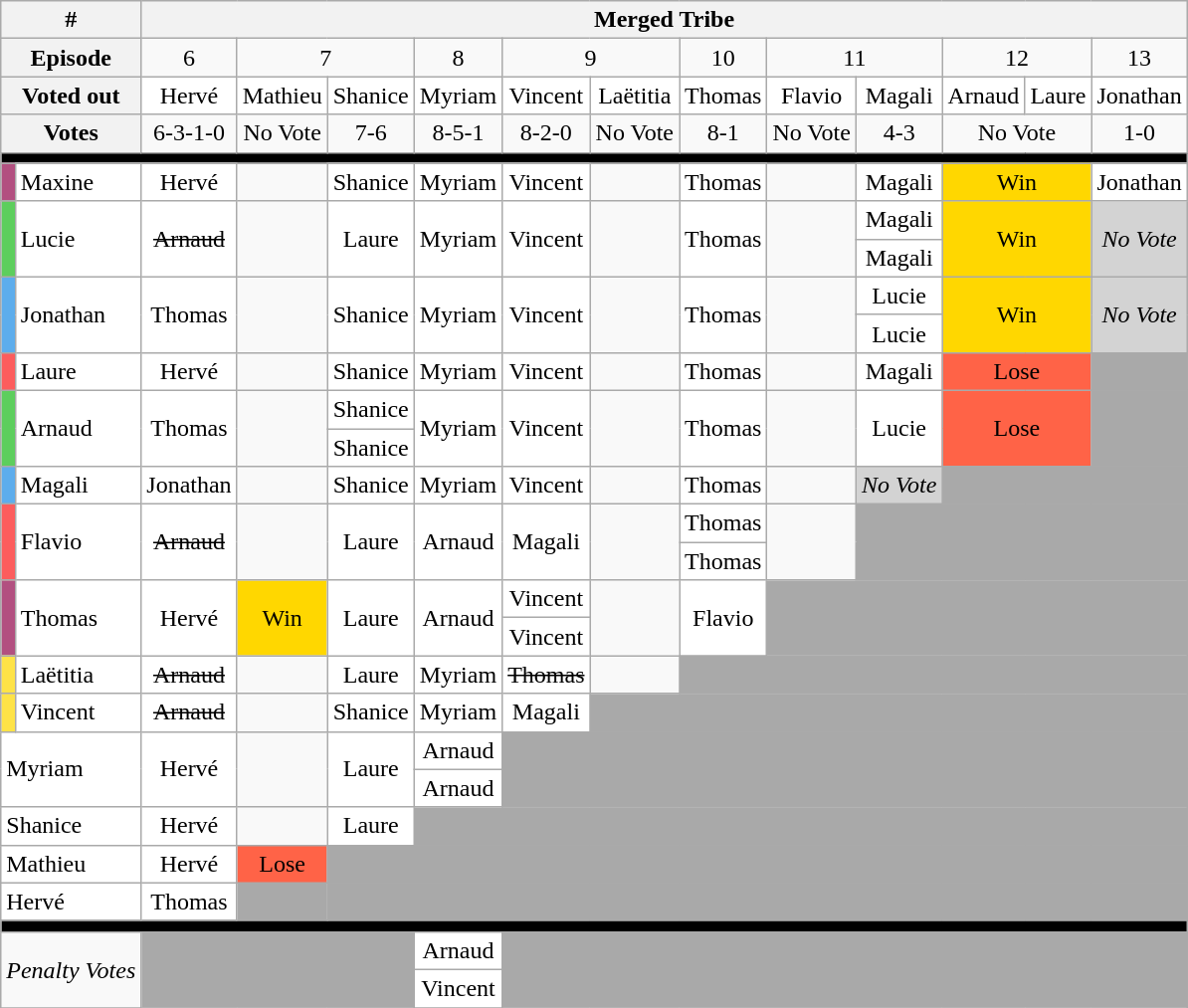<table class="wikitable" text-align:center;">
<tr>
<th colspan="2">#</th>
<th colspan="12">Merged Tribe</th>
</tr>
<tr>
<th colspan="2" align="left">Episode</th>
<td align="center">6</td>
<td colspan="2" align="center">7</td>
<td align="center">8</td>
<td colspan="2" align="center">9</td>
<td align="center">10</td>
<td colspan="2" align="center">11</td>
<td colspan="2" align="center">12</td>
<td align="center">13</td>
</tr>
<tr>
<th colspan="2" align="left">Voted out</th>
<td align="center" bgcolor="white">Hervé</td>
<td align="center" bgcolor="white">Mathieu</td>
<td align="center" bgcolor="white">Shanice</td>
<td align="center" bgcolor="white">Myriam</td>
<td align="center" bgcolor="white">Vincent</td>
<td align="center" bgcolor="white">Laëtitia</td>
<td align="center" bgcolor="white">Thomas</td>
<td align="center" bgcolor="white">Flavio</td>
<td align="center" bgcolor="white">Magali</td>
<td align="center" bgcolor="white">Arnaud</td>
<td align="center" bgcolor="white">Laure</td>
<td align="center" bgcolor="white">Jonathan</td>
</tr>
<tr>
<th colspan="2" align="left">Votes</th>
<td align="center">6-3-1-0 </td>
<td align="center">No Vote</td>
<td align="center">7-6</td>
<td align="center">8-5-1</td>
<td align="center">8-2-0</td>
<td align="center">No Vote</td>
<td align="center">8-1</td>
<td align="center">No Vote</td>
<td align="center">4-3</td>
<td align="center" colspan="2">No Vote</td>
<td align="center">1-0</td>
</tr>
<tr>
<td colspan="20" bgcolor="#000000"></td>
</tr>
<tr>
<td bgcolor="B25080"></td>
<td bgcolor="white">Maxine</td>
<td align="center" bgcolor="white">Hervé</td>
<td></td>
<td align="center" bgcolor="white">Shanice</td>
<td align="center" bgcolor="white">Myriam</td>
<td align="center" bgcolor="white">Vincent</td>
<td></td>
<td align="center" bgcolor="white">Thomas</td>
<td></td>
<td align="center" bgcolor="white">Magali</td>
<td bgcolor="#FFD700" align="center" colspan="2">Win</td>
<td align="center" bgcolor="white">Jonathan</td>
</tr>
<tr>
<td rowspan="2" bgcolor="5dce5d"></td>
<td rowspan="2" bgcolor="white">Lucie</td>
<td rowspan="2" align="center" bgcolor="white"><s>Arnaud</s></td>
<td rowspan="2"></td>
<td rowspan="2" align="center" bgcolor="white">Laure</td>
<td rowspan="2" align="center" bgcolor="white">Myriam</td>
<td rowspan="2" align="center" bgcolor="white">Vincent</td>
<td rowspan="2"></td>
<td rowspan="2" align="center" bgcolor="white">Thomas</td>
<td rowspan="2"></td>
<td align="center" bgcolor="white">Magali</td>
<td rowspan="2" bgcolor="#FFD700" align="center" colspan="2">Win</td>
<td rowspan="2" bgcolor=lightgrey align="center"><em>No Vote</em></td>
</tr>
<tr>
<td align="center" bgcolor="white">Magali</td>
</tr>
<tr>
<td rowspan="2" align="center" bgcolor="5dadec"></td>
<td rowspan="2" align="left" bgcolor="white">Jonathan</td>
<td rowspan="2" align="center" bgcolor="white">Thomas</td>
<td rowspan="2"></td>
<td rowspan="2" align="center" bgcolor="white">Shanice</td>
<td rowspan="2" align="center" bgcolor="white">Myriam</td>
<td rowspan="2" align="center" bgcolor="white">Vincent</td>
<td rowspan="2"></td>
<td rowspan="2" align="center" bgcolor="white">Thomas</td>
<td rowspan="2"></td>
<td align="center" bgcolor="white">Lucie</td>
<td rowspan="2" bgcolor="#FFD700" align="center" colspan="2">Win</td>
<td rowspan="2" bgcolor=lightgrey align="center"><em>No Vote</em></td>
</tr>
<tr>
<td align="center" bgcolor="white">Lucie</td>
</tr>
<tr>
<td bgcolor="fc5d5d"></td>
<td bgcolor="white">Laure</td>
<td align="center" bgcolor="white">Hervé</td>
<td></td>
<td align="center" bgcolor="white">Shanice</td>
<td align="center" bgcolor="white">Myriam</td>
<td align="center" bgcolor="white">Vincent</td>
<td></td>
<td align="center" bgcolor="white">Thomas</td>
<td></td>
<td align="center" bgcolor="white">Magali</td>
<td colspan="2" bgcolor="tomato" align="center">Lose</td>
<td bgcolor="darkgrey"></td>
</tr>
<tr>
<td rowspan="2" bgcolor="5dce5d"></td>
<td rowspan="2" bgcolor="white">Arnaud</td>
<td rowspan="2" align="center" bgcolor="white">Thomas</td>
<td rowspan="2"></td>
<td align="center" bgcolor="white">Shanice</td>
<td rowspan="2" align="center" bgcolor="white">Myriam</td>
<td rowspan="2" align="center" bgcolor="white">Vincent</td>
<td rowspan="2"></td>
<td rowspan="2" align="center" bgcolor="white">Thomas</td>
<td rowspan="2"></td>
<td rowspan="2" align="center" bgcolor="white">Lucie</td>
<td rowspan="2" colspan="2" bgcolor="tomato" align="center">Lose</td>
<td rowspan="2" bgcolor="darkgrey"></td>
</tr>
<tr>
<td align="center" bgcolor="white">Shanice</td>
</tr>
<tr>
<td bgcolor="5dadec"></td>
<td bgcolor="white">Magali</td>
<td align="center" bgcolor="white">Jonathan</td>
<td></td>
<td align="center" bgcolor="white">Shanice</td>
<td align="center" bgcolor="white">Myriam</td>
<td align="center" bgcolor="white">Vincent</td>
<td></td>
<td align="center" bgcolor="white">Thomas</td>
<td></td>
<td bgcolor=lightgrey align="center"><em>No Vote</em></td>
<td colspan="8" bgcolor="darkgrey"></td>
</tr>
<tr>
<td rowspan="2" bgcolor="fc5d5d"></td>
<td rowspan="2" bgcolor="white">Flavio</td>
<td rowspan="2" align="center" bgcolor="white"><s>Arnaud</s></td>
<td rowspan="2"></td>
<td rowspan="2" align="center" bgcolor="white">Laure</td>
<td rowspan="2" align="center" bgcolor="white">Arnaud</td>
<td rowspan="2" align="center" bgcolor="white">Magali</td>
<td rowspan="2"></td>
<td align="center" bgcolor="white">Thomas</td>
<td rowspan="2"></td>
<td rowspan="2" colspan="9" bgcolor="darkgrey"></td>
</tr>
<tr>
<td align="center" bgcolor="white">Thomas</td>
</tr>
<tr>
<td rowspan="2" bgcolor="B25080"></td>
<td rowspan="2" bgcolor="white">Thomas</td>
<td rowspan="2" align="center" bgcolor="white">Hervé</td>
<td rowspan="2" bgcolor="#FFD700" align="center">Win</td>
<td rowspan="2" align="center" bgcolor="white">Laure</td>
<td rowspan="2" align="center" bgcolor="white">Arnaud</td>
<td align="center" bgcolor="white">Vincent</td>
<td rowspan="2"></td>
<td rowspan="2" align="center" bgcolor="white">Flavio</td>
<td rowspan="2" colspan="5" bgcolor="darkgrey"></td>
</tr>
<tr>
<td align="center" bgcolor="white">Vincent</td>
</tr>
<tr>
<td bgcolor="fee347"></td>
<td bgcolor="white">Laëtitia</td>
<td align="center" bgcolor="white"><s>Arnaud</s></td>
<td></td>
<td align="center" bgcolor="white">Laure</td>
<td align="center" bgcolor="white">Myriam</td>
<td align="center" bgcolor="white"><s>Thomas</s></td>
<td></td>
<td colspan="6" bgcolor="darkgrey"></td>
</tr>
<tr>
<td bgcolor="fee347"></td>
<td bgcolor="white">Vincent</td>
<td align="center" bgcolor="white"><s>Arnaud</s></td>
<td></td>
<td align="center" bgcolor="white">Shanice</td>
<td align="center" bgcolor="white">Myriam</td>
<td align="center" bgcolor="white">Magali</td>
<td colspan="7" bgcolor="darkgrey"></td>
</tr>
<tr>
<td rowspan="2" colspan="2" bgcolor="white">Myriam</td>
<td rowspan="2" align="center" bgcolor="white">Hervé</td>
<td rowspan="2"></td>
<td rowspan="2" align="center" bgcolor="white">Laure</td>
<td align="center" bgcolor="white">Arnaud</td>
<td rowspan="2" colspan="8" bgcolor="darkgrey"></td>
</tr>
<tr>
<td align="center" bgcolor="white">Arnaud</td>
</tr>
<tr>
<td colspan="2" bgcolor="white">Shanice</td>
<td align="center" bgcolor="white">Hervé</td>
<td></td>
<td align="center" bgcolor="white">Laure</td>
<td colspan="9" bgcolor="darkgrey"></td>
</tr>
<tr>
<td colspan="2" bgcolor="white">Mathieu</td>
<td align="center" bgcolor="white">Hervé</td>
<td bgcolor="tomato" align="center">Lose</td>
<td colspan="11" bgcolor="darkgrey"></td>
</tr>
<tr>
<td colspan="2" bgcolor="white">Hervé</td>
<td align="center" bgcolor="white">Thomas</td>
<td bgcolor="darkgrey"></td>
<td colspan="10" bgcolor="darkgrey"></td>
</tr>
<tr>
<td colspan="20" bgcolor="#000000"></td>
</tr>
<tr>
<td rowspan="2" colspan="2"><em>Penalty Votes</em></td>
<td rowspan="2" colspan="3" bgcolor="darkgrey"></td>
<td align="center" bgcolor="white">Arnaud</td>
<td rowspan="2" colspan="8" bgcolor="darkgrey"></td>
</tr>
<tr>
<td align="center" bgcolor="white">Vincent</td>
</tr>
<tr>
</tr>
</table>
